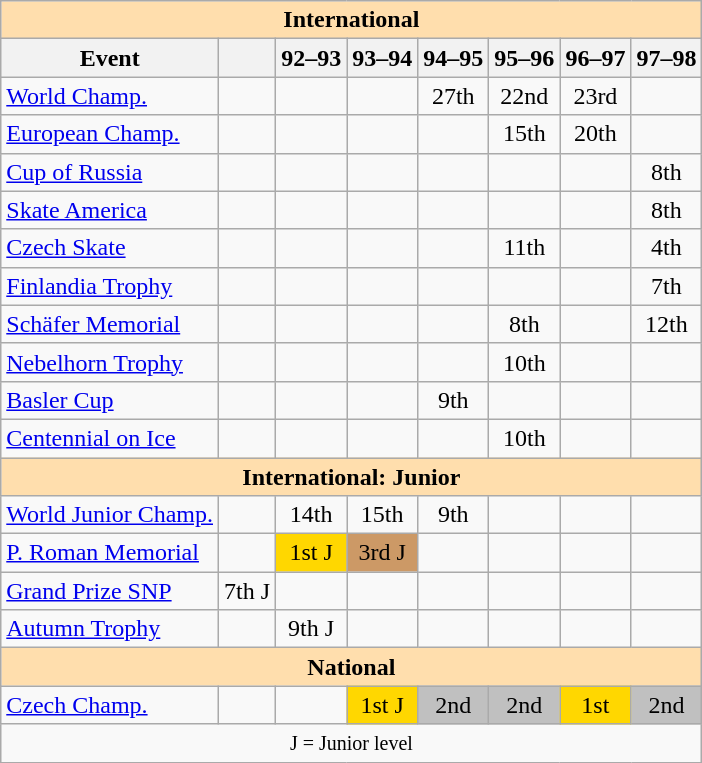<table class="wikitable" style="text-align:center">
<tr>
<th style="background-color: #ffdead; " colspan=8 align=center>International</th>
</tr>
<tr>
<th>Event</th>
<th></th>
<th>92–93</th>
<th>93–94</th>
<th>94–95</th>
<th>95–96</th>
<th>96–97</th>
<th>97–98</th>
</tr>
<tr>
<td align=left><a href='#'>World Champ.</a></td>
<td></td>
<td></td>
<td></td>
<td>27th</td>
<td>22nd</td>
<td>23rd</td>
<td></td>
</tr>
<tr>
<td align=left><a href='#'>European Champ.</a></td>
<td></td>
<td></td>
<td></td>
<td></td>
<td>15th</td>
<td>20th</td>
<td></td>
</tr>
<tr>
<td align=left> <a href='#'>Cup of Russia</a></td>
<td></td>
<td></td>
<td></td>
<td></td>
<td></td>
<td></td>
<td>8th</td>
</tr>
<tr>
<td align=left> <a href='#'>Skate America</a></td>
<td></td>
<td></td>
<td></td>
<td></td>
<td></td>
<td></td>
<td>8th</td>
</tr>
<tr>
<td align=left><a href='#'>Czech Skate</a></td>
<td></td>
<td></td>
<td></td>
<td></td>
<td>11th</td>
<td></td>
<td>4th</td>
</tr>
<tr>
<td align=left><a href='#'>Finlandia Trophy</a></td>
<td></td>
<td></td>
<td></td>
<td></td>
<td></td>
<td></td>
<td>7th</td>
</tr>
<tr>
<td align=left><a href='#'>Schäfer Memorial</a></td>
<td></td>
<td></td>
<td></td>
<td></td>
<td>8th</td>
<td></td>
<td>12th</td>
</tr>
<tr>
<td align=left><a href='#'>Nebelhorn Trophy</a></td>
<td></td>
<td></td>
<td></td>
<td></td>
<td>10th</td>
<td></td>
<td></td>
</tr>
<tr>
<td align=left><a href='#'>Basler Cup</a></td>
<td></td>
<td></td>
<td></td>
<td>9th</td>
<td></td>
<td></td>
<td></td>
</tr>
<tr>
<td align=left><a href='#'>Centennial on Ice</a></td>
<td></td>
<td></td>
<td></td>
<td></td>
<td>10th</td>
<td></td>
<td></td>
</tr>
<tr>
<th style="background-color: #ffdead; " colspan=8 align=center>International: Junior</th>
</tr>
<tr>
<td align=left><a href='#'>World Junior Champ.</a></td>
<td></td>
<td>14th</td>
<td>15th</td>
<td>9th</td>
<td></td>
<td></td>
<td></td>
</tr>
<tr>
<td align=left><a href='#'>P. Roman Memorial</a></td>
<td></td>
<td bgcolor=gold>1st J</td>
<td bgcolor=cc9966>3rd J</td>
<td></td>
<td></td>
<td></td>
<td></td>
</tr>
<tr>
<td align=left><a href='#'>Grand Prize SNP</a></td>
<td>7th J</td>
<td></td>
<td></td>
<td></td>
<td></td>
<td></td>
<td></td>
</tr>
<tr>
<td align=left><a href='#'>Autumn Trophy</a></td>
<td></td>
<td>9th J</td>
<td></td>
<td></td>
<td></td>
<td></td>
<td></td>
</tr>
<tr>
<th style="background-color: #ffdead; " colspan=8 align=center>National</th>
</tr>
<tr>
<td align=left><a href='#'>Czech Champ.</a></td>
<td></td>
<td></td>
<td bgcolor=gold>1st J</td>
<td bgcolor=silver>2nd</td>
<td bgcolor=silver>2nd</td>
<td bgcolor=gold>1st</td>
<td bgcolor=silver>2nd</td>
</tr>
<tr>
<td colspan=8 align=center><small> J = Junior level </small></td>
</tr>
</table>
